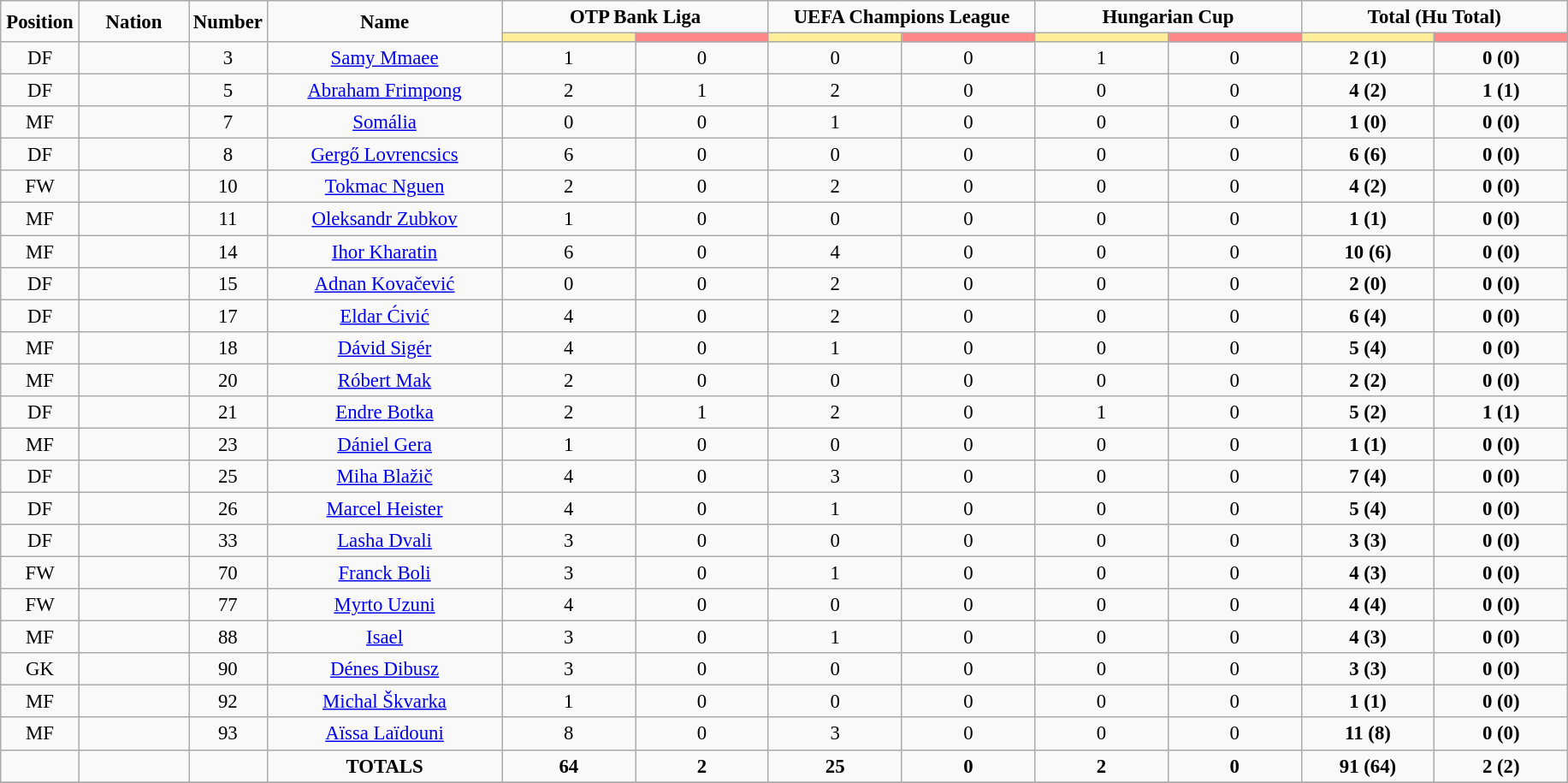<table class="wikitable" style="font-size: 95%; text-align: center;">
<tr>
<td rowspan="2" width="5%" align="center"><strong>Position</strong></td>
<td rowspan="2" width="7%" align="center"><strong>Nation</strong></td>
<td rowspan="2" width="5%" align="center"><strong>Number</strong></td>
<td rowspan="2" width="15%" align="center"><strong>Name</strong></td>
<td colspan="2" align="center"><strong>OTP Bank Liga</strong></td>
<td colspan="2" align="center"><strong>UEFA Champions League</strong></td>
<td colspan="2" align="center"><strong>Hungarian Cup</strong></td>
<td colspan="2" align="center"><strong>Total (Hu Total)</strong></td>
</tr>
<tr>
<th width=60 style="background: #FFEE99"></th>
<th width=60 style="background: #FF8888"></th>
<th width=60 style="background: #FFEE99"></th>
<th width=60 style="background: #FF8888"></th>
<th width=60 style="background: #FFEE99"></th>
<th width=60 style="background: #FF8888"></th>
<th width=60 style="background: #FFEE99"></th>
<th width=60 style="background: #FF8888"></th>
</tr>
<tr>
<td>DF</td>
<td></td>
<td>3</td>
<td><a href='#'>Samy Mmaee</a></td>
<td>1</td>
<td>0</td>
<td>0</td>
<td>0</td>
<td>1</td>
<td>0</td>
<td><strong>2 (1)</strong></td>
<td><strong>0 (0)</strong></td>
</tr>
<tr>
<td>DF</td>
<td></td>
<td>5</td>
<td><a href='#'>Abraham Frimpong</a></td>
<td>2</td>
<td>1</td>
<td>2</td>
<td>0</td>
<td>0</td>
<td>0</td>
<td><strong>4 (2)</strong></td>
<td><strong>1 (1)</strong></td>
</tr>
<tr>
<td>MF</td>
<td></td>
<td>7</td>
<td><a href='#'>Somália</a></td>
<td>0</td>
<td>0</td>
<td>1</td>
<td>0</td>
<td>0</td>
<td>0</td>
<td><strong>1 (0)</strong></td>
<td><strong>0 (0)</strong></td>
</tr>
<tr>
<td>DF</td>
<td></td>
<td>8</td>
<td><a href='#'>Gergő Lovrencsics</a></td>
<td>6</td>
<td>0</td>
<td>0</td>
<td>0</td>
<td>0</td>
<td>0</td>
<td><strong>6 (6)</strong></td>
<td><strong>0 (0)</strong></td>
</tr>
<tr>
<td>FW</td>
<td></td>
<td>10</td>
<td><a href='#'>Tokmac Nguen</a></td>
<td>2</td>
<td>0</td>
<td>2</td>
<td>0</td>
<td>0</td>
<td>0</td>
<td><strong>4 (2)</strong></td>
<td><strong>0 (0)</strong></td>
</tr>
<tr>
<td>MF</td>
<td></td>
<td>11</td>
<td><a href='#'>Oleksandr Zubkov</a></td>
<td>1</td>
<td>0</td>
<td>0</td>
<td>0</td>
<td>0</td>
<td>0</td>
<td><strong>1 (1)</strong></td>
<td><strong>0 (0)</strong></td>
</tr>
<tr>
<td>MF</td>
<td></td>
<td>14</td>
<td><a href='#'>Ihor Kharatin</a></td>
<td>6</td>
<td>0</td>
<td>4</td>
<td>0</td>
<td>0</td>
<td>0</td>
<td><strong>10 (6)</strong></td>
<td><strong>0 (0)</strong></td>
</tr>
<tr>
<td>DF</td>
<td></td>
<td>15</td>
<td><a href='#'>Adnan Kovačević</a></td>
<td>0</td>
<td>0</td>
<td>2</td>
<td>0</td>
<td>0</td>
<td>0</td>
<td><strong>2 (0)</strong></td>
<td><strong>0 (0)</strong></td>
</tr>
<tr>
<td>DF</td>
<td></td>
<td>17</td>
<td><a href='#'>Eldar Ćivić</a></td>
<td>4</td>
<td>0</td>
<td>2</td>
<td>0</td>
<td>0</td>
<td>0</td>
<td><strong>6 (4)</strong></td>
<td><strong>0 (0)</strong></td>
</tr>
<tr>
<td>MF</td>
<td></td>
<td>18</td>
<td><a href='#'>Dávid Sigér</a></td>
<td>4</td>
<td>0</td>
<td>1</td>
<td>0</td>
<td>0</td>
<td>0</td>
<td><strong>5 (4)</strong></td>
<td><strong>0 (0)</strong></td>
</tr>
<tr>
<td>MF</td>
<td></td>
<td>20</td>
<td><a href='#'>Róbert Mak</a></td>
<td>2</td>
<td>0</td>
<td>0</td>
<td>0</td>
<td>0</td>
<td>0</td>
<td><strong>2 (2)</strong></td>
<td><strong>0 (0)</strong></td>
</tr>
<tr>
<td>DF</td>
<td></td>
<td>21</td>
<td><a href='#'>Endre Botka</a></td>
<td>2</td>
<td>1</td>
<td>2</td>
<td>0</td>
<td>1</td>
<td>0</td>
<td><strong>5 (2)</strong></td>
<td><strong>1 (1)</strong></td>
</tr>
<tr>
<td>MF</td>
<td></td>
<td>23</td>
<td><a href='#'>Dániel Gera</a></td>
<td>1</td>
<td>0</td>
<td>0</td>
<td>0</td>
<td>0</td>
<td>0</td>
<td><strong>1 (1)</strong></td>
<td><strong>0 (0)</strong></td>
</tr>
<tr>
<td>DF</td>
<td></td>
<td>25</td>
<td><a href='#'>Miha Blažič</a></td>
<td>4</td>
<td>0</td>
<td>3</td>
<td>0</td>
<td>0</td>
<td>0</td>
<td><strong>7 (4)</strong></td>
<td><strong>0 (0)</strong></td>
</tr>
<tr>
<td>DF</td>
<td></td>
<td>26</td>
<td><a href='#'>Marcel Heister</a></td>
<td>4</td>
<td>0</td>
<td>1</td>
<td>0</td>
<td>0</td>
<td>0</td>
<td><strong>5 (4)</strong></td>
<td><strong>0 (0)</strong></td>
</tr>
<tr>
<td>DF</td>
<td></td>
<td>33</td>
<td><a href='#'>Lasha Dvali</a></td>
<td>3</td>
<td>0</td>
<td>0</td>
<td>0</td>
<td>0</td>
<td>0</td>
<td><strong>3 (3)</strong></td>
<td><strong>0 (0)</strong></td>
</tr>
<tr>
<td>FW</td>
<td></td>
<td>70</td>
<td><a href='#'>Franck Boli</a></td>
<td>3</td>
<td>0</td>
<td>1</td>
<td>0</td>
<td>0</td>
<td>0</td>
<td><strong>4 (3)</strong></td>
<td><strong>0 (0)</strong></td>
</tr>
<tr>
<td>FW</td>
<td></td>
<td>77</td>
<td><a href='#'>Myrto Uzuni</a></td>
<td>4</td>
<td>0</td>
<td>0</td>
<td>0</td>
<td>0</td>
<td>0</td>
<td><strong>4 (4)</strong></td>
<td><strong>0 (0)</strong></td>
</tr>
<tr>
<td>MF</td>
<td></td>
<td>88</td>
<td><a href='#'>Isael</a></td>
<td>3</td>
<td>0</td>
<td>1</td>
<td>0</td>
<td>0</td>
<td>0</td>
<td><strong>4 (3)</strong></td>
<td><strong>0 (0)</strong></td>
</tr>
<tr>
<td>GK</td>
<td></td>
<td>90</td>
<td><a href='#'>Dénes Dibusz</a></td>
<td>3</td>
<td>0</td>
<td>0</td>
<td>0</td>
<td>0</td>
<td>0</td>
<td><strong>3 (3)</strong></td>
<td><strong>0 (0)</strong></td>
</tr>
<tr>
<td>MF</td>
<td></td>
<td>92</td>
<td><a href='#'>Michal Škvarka</a></td>
<td>1</td>
<td>0</td>
<td>0</td>
<td>0</td>
<td>0</td>
<td>0</td>
<td><strong>1 (1)</strong></td>
<td><strong>0 (0)</strong></td>
</tr>
<tr>
<td>MF</td>
<td></td>
<td>93</td>
<td><a href='#'>Aïssa Laïdouni</a></td>
<td>8</td>
<td>0</td>
<td>3</td>
<td>0</td>
<td>0</td>
<td>0</td>
<td><strong>11 (8)</strong></td>
<td><strong>0 (0)</strong></td>
</tr>
<tr>
<td></td>
<td></td>
<td></td>
<td><strong>TOTALS</strong></td>
<td><strong>64</strong></td>
<td><strong>2</strong></td>
<td><strong>25</strong></td>
<td><strong>0</strong></td>
<td><strong>2</strong></td>
<td><strong>0</strong></td>
<td><strong>91 (64)</strong></td>
<td><strong>2 (2)</strong></td>
</tr>
<tr>
</tr>
</table>
